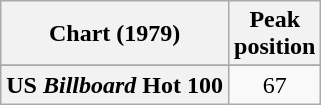<table class="wikitable sortable plainrowheaders" style="text-align:center">
<tr>
<th>Chart (1979)</th>
<th>Peak<br>position</th>
</tr>
<tr>
</tr>
<tr>
<th scope="row">US <em>Billboard</em> Hot 100</th>
<td style="text-align:center;">67</td>
</tr>
</table>
